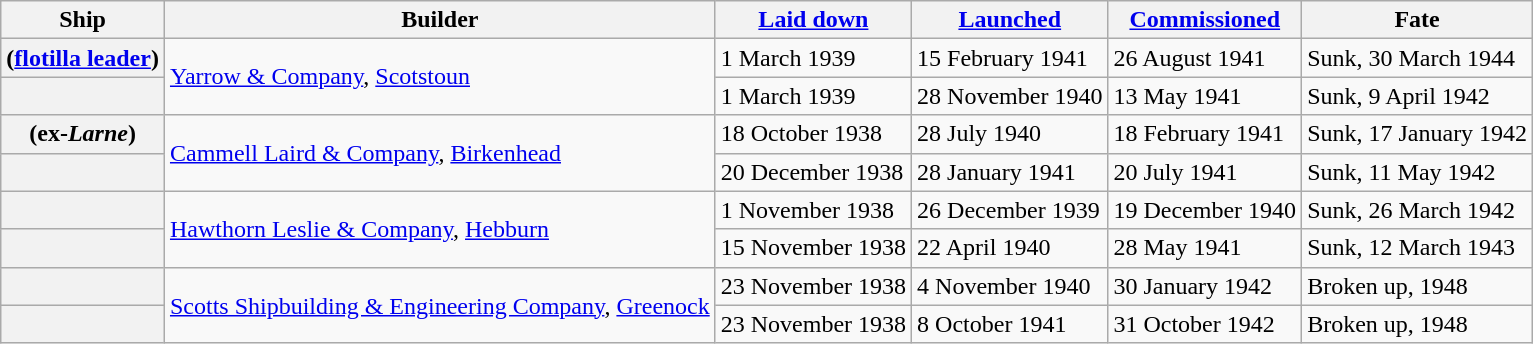<table class="wikitable plainrowheaders">
<tr>
<th scope="col">Ship</th>
<th scope="col">Builder</th>
<th scope="col"><a href='#'>Laid down</a></th>
<th scope="col"><a href='#'>Launched</a></th>
<th scope="col"><a href='#'>Commissioned</a></th>
<th scope="col">Fate</th>
</tr>
<tr>
<th scope="row"> (<a href='#'>flotilla leader</a>)</th>
<td rowspan=2><a href='#'>Yarrow & Company</a>, <a href='#'>Scotstoun</a></td>
<td>1 March 1939</td>
<td>15 February 1941</td>
<td>26 August 1941</td>
<td>Sunk, 30 March 1944</td>
</tr>
<tr>
<th scope="row"></th>
<td>1 March 1939</td>
<td>28 November 1940</td>
<td>13 May 1941</td>
<td>Sunk, 9 April 1942</td>
</tr>
<tr>
<th scope="row"> (ex-<em>Larne</em>)</th>
<td rowspan=2><a href='#'>Cammell Laird & Company</a>, <a href='#'>Birkenhead</a></td>
<td>18 October 1938</td>
<td>28 July 1940</td>
<td>18 February 1941</td>
<td>Sunk, 17 January 1942</td>
</tr>
<tr>
<th scope="row"></th>
<td>20 December 1938</td>
<td>28 January 1941</td>
<td>20 July 1941</td>
<td>Sunk, 11 May 1942</td>
</tr>
<tr>
<th scope="row"></th>
<td rowspan=2><a href='#'>Hawthorn Leslie & Company</a>, <a href='#'>Hebburn</a></td>
<td>1 November 1938</td>
<td>26 December 1939</td>
<td>19 December 1940</td>
<td>Sunk, 26 March 1942</td>
</tr>
<tr>
<th scope="row"></th>
<td>15 November 1938</td>
<td>22 April 1940</td>
<td>28 May 1941</td>
<td>Sunk, 12 March 1943</td>
</tr>
<tr>
<th scope="row"></th>
<td rowspan=2><a href='#'>Scotts Shipbuilding & Engineering Company</a>, <a href='#'>Greenock</a></td>
<td>23 November 1938</td>
<td>4 November 1940</td>
<td>30 January 1942</td>
<td>Broken up, 1948</td>
</tr>
<tr>
<th scope="row"></th>
<td>23 November 1938</td>
<td>8 October 1941</td>
<td>31 October 1942</td>
<td>Broken up, 1948</td>
</tr>
</table>
